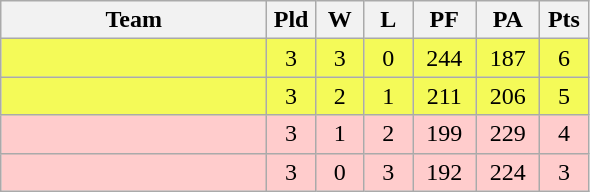<table class="wikitable" style="text-align:center;">
<tr>
<th width=170>Team</th>
<th width=25>Pld</th>
<th width=25>W</th>
<th width=25>L</th>
<th width=35>PF</th>
<th width=35>PA</th>
<th width=25>Pts</th>
</tr>
<tr bgcolor=#F4FA58>
<td align="left"></td>
<td>3</td>
<td>3</td>
<td>0</td>
<td>244</td>
<td>187</td>
<td>6</td>
</tr>
<tr bgcolor=#F4FA58>
<td align="left"></td>
<td>3</td>
<td>2</td>
<td>1</td>
<td>211</td>
<td>206</td>
<td>5</td>
</tr>
<tr bgcolor=#ffcccc>
<td align="left"></td>
<td>3</td>
<td>1</td>
<td>2</td>
<td>199</td>
<td>229</td>
<td>4</td>
</tr>
<tr bgcolor=#ffcccc>
<td align="left"></td>
<td>3</td>
<td>0</td>
<td>3</td>
<td>192</td>
<td>224</td>
<td>3</td>
</tr>
</table>
